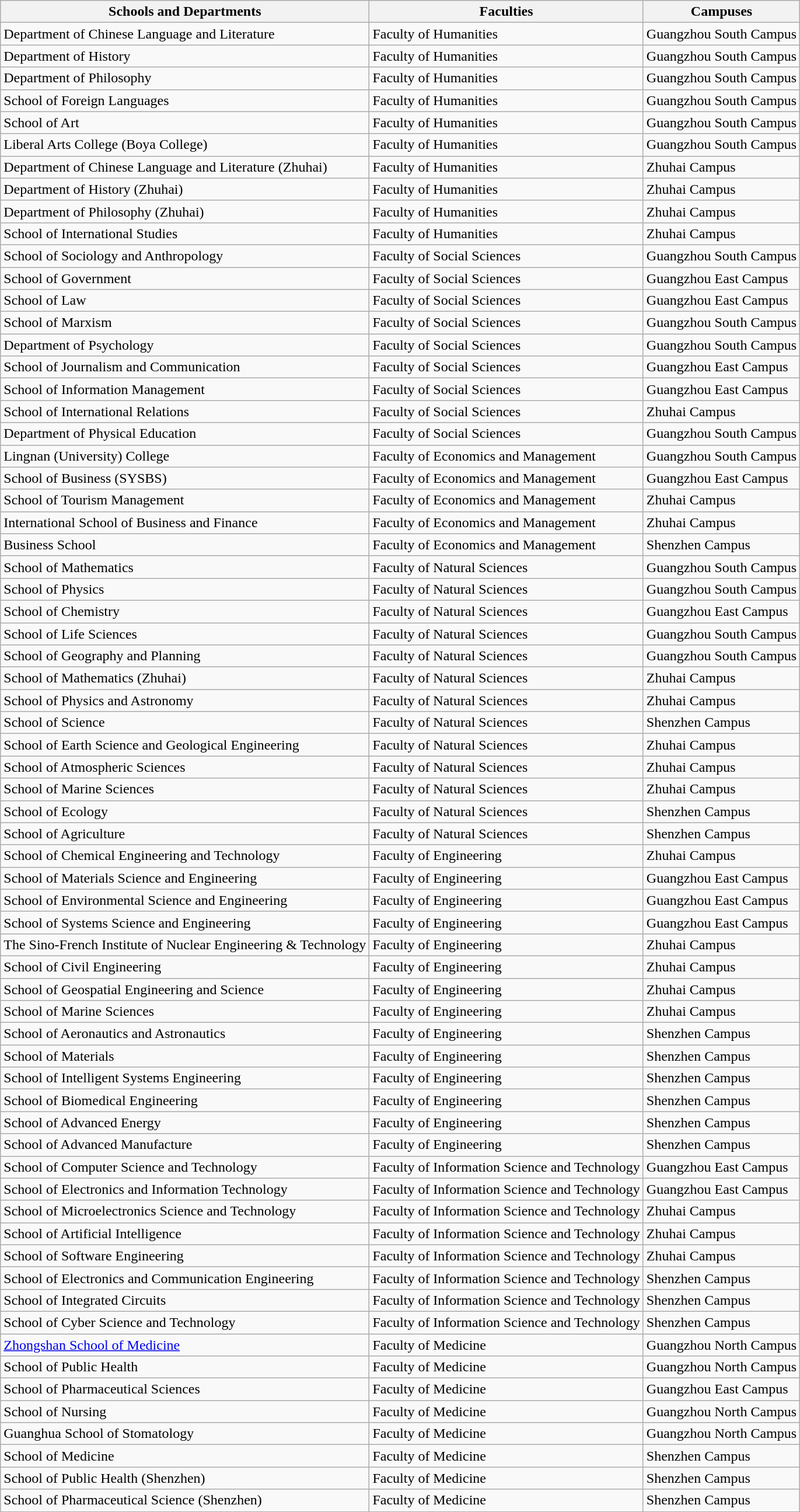<table class="wikitable">
<tr>
<th>Schools and Departments</th>
<th>Faculties</th>
<th>Campuses</th>
</tr>
<tr>
<td>Department of Chinese Language and Literature</td>
<td>Faculty of Humanities</td>
<td>Guangzhou South Campus</td>
</tr>
<tr>
<td>Department of History</td>
<td>Faculty of Humanities</td>
<td>Guangzhou South Campus</td>
</tr>
<tr>
<td>Department of Philosophy</td>
<td>Faculty of Humanities</td>
<td>Guangzhou South Campus</td>
</tr>
<tr>
<td>School of Foreign Languages</td>
<td>Faculty of Humanities</td>
<td>Guangzhou South Campus</td>
</tr>
<tr>
<td>School of Art</td>
<td>Faculty of Humanities</td>
<td>Guangzhou South Campus</td>
</tr>
<tr>
<td>Liberal Arts College (Boya College)</td>
<td>Faculty of Humanities</td>
<td>Guangzhou South Campus</td>
</tr>
<tr>
<td>Department of Chinese Language and Literature (Zhuhai)</td>
<td>Faculty of Humanities</td>
<td>Zhuhai Campus</td>
</tr>
<tr>
<td>Department of History (Zhuhai)</td>
<td>Faculty of Humanities</td>
<td>Zhuhai Campus</td>
</tr>
<tr>
<td>Department of Philosophy (Zhuhai)</td>
<td>Faculty of Humanities</td>
<td>Zhuhai Campus</td>
</tr>
<tr>
<td>School of International Studies</td>
<td>Faculty of Humanities</td>
<td>Zhuhai Campus</td>
</tr>
<tr>
<td>School of Sociology and Anthropology</td>
<td>Faculty of Social Sciences</td>
<td>Guangzhou South Campus</td>
</tr>
<tr>
<td>School of Government</td>
<td>Faculty of Social Sciences</td>
<td>Guangzhou East Campus</td>
</tr>
<tr>
<td>School of Law</td>
<td>Faculty of Social Sciences</td>
<td>Guangzhou East Campus</td>
</tr>
<tr>
<td>School of Marxism</td>
<td>Faculty of Social Sciences</td>
<td>Guangzhou South Campus</td>
</tr>
<tr>
<td>Department of Psychology</td>
<td>Faculty of Social Sciences</td>
<td>Guangzhou South Campus</td>
</tr>
<tr>
<td>School of Journalism and Communication</td>
<td>Faculty of Social Sciences</td>
<td>Guangzhou East Campus</td>
</tr>
<tr>
<td>School of Information Management</td>
<td>Faculty of Social Sciences</td>
<td>Guangzhou East Campus</td>
</tr>
<tr>
<td>School of International Relations</td>
<td>Faculty of Social Sciences</td>
<td>Zhuhai Campus</td>
</tr>
<tr>
<td>Department of Physical Education</td>
<td>Faculty of Social Sciences</td>
<td>Guangzhou South Campus</td>
</tr>
<tr>
<td>Lingnan (University) College</td>
<td>Faculty of Economics and Management</td>
<td>Guangzhou South Campus</td>
</tr>
<tr>
<td>School of Business (SYSBS)</td>
<td>Faculty of Economics and Management</td>
<td>Guangzhou East Campus</td>
</tr>
<tr>
<td>School of Tourism Management</td>
<td>Faculty of Economics and Management</td>
<td>Zhuhai Campus</td>
</tr>
<tr>
<td>International School of Business and Finance</td>
<td>Faculty of Economics and Management</td>
<td>Zhuhai Campus</td>
</tr>
<tr>
<td>Business School</td>
<td>Faculty of Economics and Management</td>
<td>Shenzhen Campus</td>
</tr>
<tr>
<td>School of Mathematics</td>
<td>Faculty of Natural Sciences</td>
<td>Guangzhou South Campus</td>
</tr>
<tr>
<td>School of Physics</td>
<td>Faculty of Natural Sciences</td>
<td>Guangzhou South Campus</td>
</tr>
<tr>
<td>School of Chemistry</td>
<td>Faculty of Natural Sciences</td>
<td>Guangzhou East Campus</td>
</tr>
<tr>
<td>School of Life Sciences</td>
<td>Faculty of Natural Sciences</td>
<td>Guangzhou South Campus</td>
</tr>
<tr>
<td>School of Geography and Planning</td>
<td>Faculty of Natural Sciences</td>
<td>Guangzhou South Campus</td>
</tr>
<tr>
<td>School of Mathematics (Zhuhai)</td>
<td>Faculty of Natural Sciences</td>
<td>Zhuhai Campus</td>
</tr>
<tr>
<td>School of Physics and Astronomy</td>
<td>Faculty of Natural Sciences</td>
<td>Zhuhai Campus</td>
</tr>
<tr>
<td>School of Science</td>
<td>Faculty of Natural Sciences</td>
<td>Shenzhen Campus</td>
</tr>
<tr>
<td>School of Earth Science and Geological Engineering</td>
<td>Faculty of Natural Sciences</td>
<td>Zhuhai Campus</td>
</tr>
<tr>
<td>School of Atmospheric Sciences</td>
<td>Faculty of Natural Sciences</td>
<td>Zhuhai Campus</td>
</tr>
<tr>
<td>School of Marine Sciences</td>
<td>Faculty of Natural Sciences</td>
<td>Zhuhai Campus</td>
</tr>
<tr>
<td>School of Ecology</td>
<td>Faculty of Natural Sciences</td>
<td>Shenzhen Campus</td>
</tr>
<tr>
<td>School of Agriculture</td>
<td>Faculty of Natural Sciences</td>
<td>Shenzhen Campus</td>
</tr>
<tr>
<td>School of Chemical Engineering and Technology</td>
<td>Faculty of Engineering</td>
<td>Zhuhai Campus</td>
</tr>
<tr>
<td>School of Materials Science and Engineering</td>
<td>Faculty of Engineering</td>
<td>Guangzhou East Campus</td>
</tr>
<tr>
<td>School of Environmental Science and Engineering</td>
<td>Faculty of Engineering</td>
<td>Guangzhou East Campus</td>
</tr>
<tr>
<td>School of Systems Science and Engineering</td>
<td>Faculty of Engineering</td>
<td>Guangzhou East Campus</td>
</tr>
<tr>
<td>The Sino-French Institute of Nuclear Engineering & Technology</td>
<td>Faculty of Engineering</td>
<td>Zhuhai Campus</td>
</tr>
<tr>
<td>School of Civil Engineering</td>
<td>Faculty of Engineering</td>
<td>Zhuhai Campus</td>
</tr>
<tr>
<td>School of Geospatial Engineering and Science</td>
<td>Faculty of Engineering</td>
<td>Zhuhai Campus</td>
</tr>
<tr>
<td>School of Marine Sciences</td>
<td>Faculty of Engineering</td>
<td>Zhuhai Campus</td>
</tr>
<tr>
<td>School of Aeronautics and Astronautics</td>
<td>Faculty of Engineering</td>
<td>Shenzhen Campus</td>
</tr>
<tr>
<td>School of Materials</td>
<td>Faculty of Engineering</td>
<td>Shenzhen Campus</td>
</tr>
<tr>
<td>School of Intelligent Systems Engineering</td>
<td>Faculty of Engineering</td>
<td>Shenzhen Campus</td>
</tr>
<tr>
<td>School of Biomedical Engineering</td>
<td>Faculty of Engineering</td>
<td>Shenzhen Campus</td>
</tr>
<tr>
<td>School of Advanced Energy</td>
<td>Faculty of Engineering</td>
<td>Shenzhen Campus</td>
</tr>
<tr>
<td>School of Advanced Manufacture</td>
<td>Faculty of Engineering</td>
<td>Shenzhen Campus</td>
</tr>
<tr>
<td>School of Computer Science and Technology</td>
<td>Faculty of Information Science and Technology</td>
<td>Guangzhou East Campus</td>
</tr>
<tr>
<td>School of Electronics and Information Technology</td>
<td>Faculty of Information Science and Technology</td>
<td>Guangzhou East Campus</td>
</tr>
<tr>
<td>School of Microelectronics Science and Technology</td>
<td>Faculty of Information Science and Technology</td>
<td>Zhuhai Campus</td>
</tr>
<tr>
<td>School of Artificial Intelligence</td>
<td>Faculty of Information Science and Technology</td>
<td>Zhuhai Campus</td>
</tr>
<tr>
<td>School of Software Engineering</td>
<td>Faculty of Information Science and Technology</td>
<td>Zhuhai Campus</td>
</tr>
<tr>
<td>School of Electronics and Communication Engineering</td>
<td>Faculty of Information Science and Technology</td>
<td>Shenzhen Campus</td>
</tr>
<tr>
<td>School of Integrated Circuits</td>
<td>Faculty of Information Science and Technology</td>
<td>Shenzhen Campus</td>
</tr>
<tr>
<td>School of Cyber Science and Technology</td>
<td>Faculty of Information Science and Technology</td>
<td>Shenzhen Campus</td>
</tr>
<tr>
<td><a href='#'>Zhongshan School of Medicine</a></td>
<td>Faculty of Medicine</td>
<td>Guangzhou North Campus</td>
</tr>
<tr>
<td>School of Public Health</td>
<td>Faculty of Medicine</td>
<td>Guangzhou North Campus</td>
</tr>
<tr>
<td>School of Pharmaceutical Sciences</td>
<td>Faculty of Medicine</td>
<td>Guangzhou East Campus</td>
</tr>
<tr>
<td>School of Nursing</td>
<td>Faculty of Medicine</td>
<td>Guangzhou North Campus</td>
</tr>
<tr>
<td>Guanghua School of Stomatology</td>
<td>Faculty of Medicine</td>
<td>Guangzhou North Campus</td>
</tr>
<tr>
<td>School of Medicine</td>
<td>Faculty of Medicine</td>
<td>Shenzhen Campus</td>
</tr>
<tr>
<td>School of Public Health (Shenzhen)</td>
<td>Faculty of Medicine</td>
<td>Shenzhen Campus</td>
</tr>
<tr>
<td>School of Pharmaceutical Science (Shenzhen)</td>
<td>Faculty of Medicine</td>
<td>Shenzhen Campus</td>
</tr>
</table>
